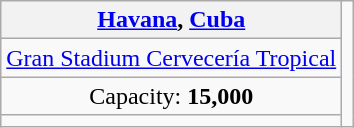<table class="wikitable" style="text-align:center">
<tr>
<th><a href='#'>Havana</a>, <a href='#'>Cuba</a></th>
<td rowspan=4></td>
</tr>
<tr>
<td><a href='#'>Gran Stadium Cervecería Tropical</a></td>
</tr>
<tr>
<td>Capacity: <strong>15,000</strong></td>
</tr>
<tr>
<td></td>
</tr>
</table>
